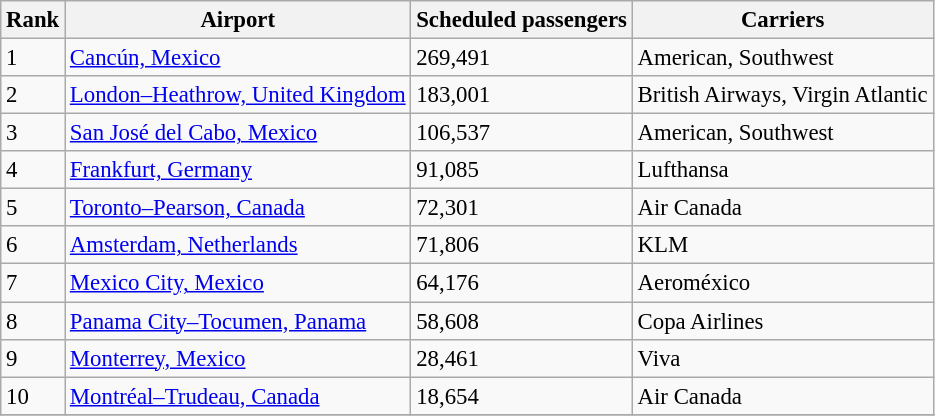<table class="wikitable sortable" style="font-size: 95%;">
<tr>
<th>Rank</th>
<th>Airport</th>
<th>Scheduled passengers</th>
<th>Carriers</th>
</tr>
<tr>
<td>1</td>
<td data-sort-value="Cancún, Mexico"> <a href='#'>Cancún, Mexico</a></td>
<td>269,491</td>
<td>American, Southwest </td>
</tr>
<tr>
<td>2</td>
<td data-sort-value="London–Heathrow, United Kingdom"> <a href='#'>London–Heathrow, United Kingdom</a></td>
<td>183,001</td>
<td>British Airways, Virgin Atlantic</td>
</tr>
<tr>
<td>3</td>
<td data-sort-value="San José del Cabo, Mexico"> <a href='#'>San José del Cabo, Mexico</a></td>
<td>106,537</td>
<td>American, Southwest </td>
</tr>
<tr>
<td>4</td>
<td data-sort-value="Frankfurt, Germany"> <a href='#'>Frankfurt, Germany</a></td>
<td>91,085</td>
<td>Lufthansa</td>
</tr>
<tr>
<td>5</td>
<td data-sort-value="Toronto–Pearson, Canada"> <a href='#'>Toronto–Pearson, Canada</a></td>
<td>72,301</td>
<td>Air Canada</td>
</tr>
<tr>
<td>6</td>
<td data-sort-value="Amsterdam, Netherlands"> <a href='#'>Amsterdam, Netherlands</a></td>
<td>71,806</td>
<td>KLM</td>
</tr>
<tr>
<td>7</td>
<td data-sort-value="Mexico City, Mexico"> <a href='#'>Mexico City, Mexico</a></td>
<td>64,176</td>
<td>Aeroméxico </td>
</tr>
<tr>
<td>8</td>
<td data-sort-value="Panama City, Panama"> <a href='#'>Panama City–Tocumen, Panama</a></td>
<td>58,608</td>
<td>Copa Airlines</td>
</tr>
<tr>
<td>9</td>
<td data-sort-value="Monterrey, Mexico"> <a href='#'>Monterrey, Mexico</a></td>
<td>28,461</td>
<td>Viva</td>
</tr>
<tr>
<td>10</td>
<td data-sort-value="Montréal–Trudeau, Canada"> <a href='#'>Montréal–Trudeau, Canada</a></td>
<td>18,654</td>
<td>Air Canada</td>
</tr>
<tr>
</tr>
</table>
